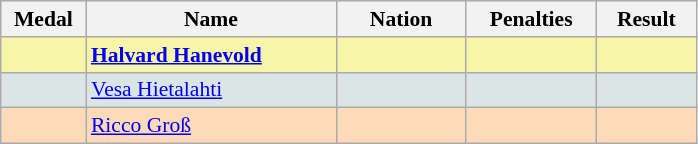<table class=wikitable style="border:1px solid #AAAAAA;font-size:90%">
<tr bgcolor="#E4E4E4">
<th style="border-bottom:1px solid #AAAAAA" width=50>Medal</th>
<th style="border-bottom:1px solid #AAAAAA" width=160>Name</th>
<th style="border-bottom:1px solid #AAAAAA" width=80>Nation</th>
<th style="border-bottom:1px solid #AAAAAA" width=80>Penalties</th>
<th style="border-bottom:1px solid #AAAAAA" width=60>Result</th>
</tr>
<tr bgcolor="#F7F6A8">
<td align="center"></td>
<td><strong><a href='#'>Halvard Hanevold</a></strong></td>
<td align="center"></td>
<td align="center"></td>
<td align="right"></td>
</tr>
<tr bgcolor="#DCE5E5">
<td align="center"></td>
<td><a href='#'>Vesa Hietalahti</a></td>
<td align="center"></td>
<td align="center"></td>
<td align="right"></td>
</tr>
<tr bgcolor="#FFDAB9">
<td align="center"></td>
<td><a href='#'>Ricco Groß</a></td>
<td align="center"></td>
<td align="center"></td>
<td align="right"></td>
</tr>
</table>
